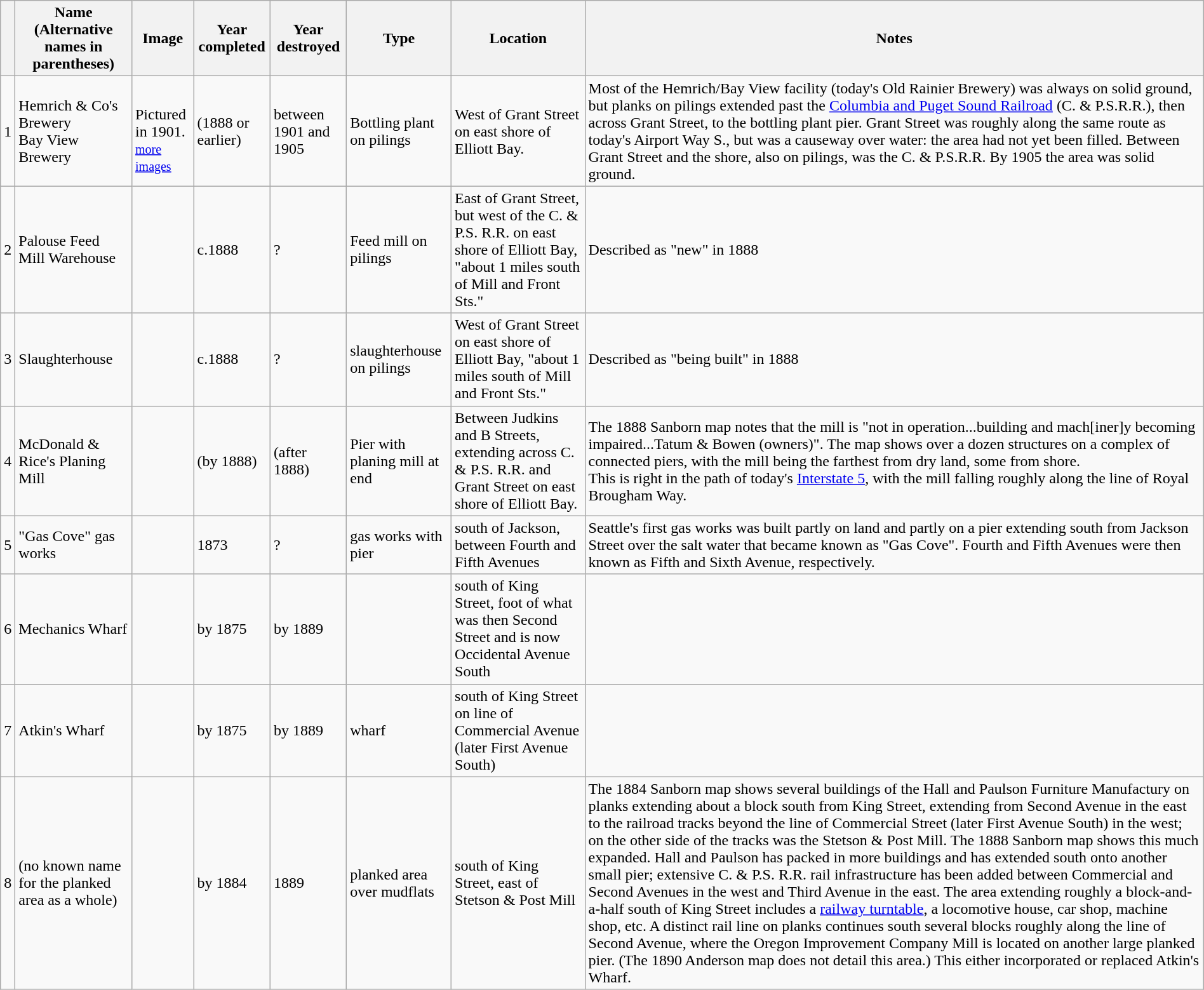<table class="wikitable sortable" style="width:100%;">
<tr>
<th scope="col"></th>
<th scope="col">Name<br>(Alternative names in parentheses)</th>
<th scope="col" class="unsortable">Image</th>
<th scope="col">Year completed</th>
<th scope="col">Year destroyed</th>
<th scope="col">Type</th>
<th scope="col">Location</th>
<th scope="col" class="unsortable">Notes</th>
</tr>
<tr>
<td>1</td>
<td>Hemrich & Co's Brewery<br>Bay View Brewery</td>
<td><br>Pictured in 1901.<small><br><a href='#'>more images</a></small></td>
<td>(1888 or earlier)</td>
<td>between 1901 and 1905</td>
<td>Bottling plant on pilings</td>
<td>West of Grant Street on east shore of Elliott Bay.</td>
<td>Most of the Hemrich/Bay View facility (today's Old Rainier Brewery) was always on solid ground, but planks on pilings extended past the <a href='#'>Columbia and Puget Sound Railroad</a> (C. & P.S.R.R.), then across Grant Street, to the bottling plant pier. Grant Street was roughly along the same route as today's Airport Way S., but was a causeway over water: the area had not yet been filled. Between Grant Street and the shore, also on pilings, was the C. & P.S.R.R. By 1905 the area was solid ground.</td>
</tr>
<tr>
<td>2</td>
<td>Palouse Feed Mill Warehouse</td>
<td></td>
<td>c.1888</td>
<td>?</td>
<td>Feed mill on pilings</td>
<td>East of Grant Street, but west of the C. & P.S. R.R. on east shore of Elliott Bay, "about 1 miles south of Mill and Front Sts."</td>
<td>Described as "new" in 1888</td>
</tr>
<tr>
<td>3</td>
<td>Slaughterhouse</td>
<td></td>
<td>c.1888</td>
<td>?</td>
<td>slaughterhouse on pilings</td>
<td>West of Grant Street on east shore of Elliott Bay, "about 1 miles south of Mill and Front Sts."</td>
<td>Described as "being built" in 1888</td>
</tr>
<tr>
<td>4</td>
<td>McDonald & Rice's Planing Mill</td>
<td></td>
<td>(by 1888)</td>
<td>(after 1888)</td>
<td>Pier with planing mill at end</td>
<td>Between Judkins and B Streets, extending across C. & P.S. R.R. and Grant Street on east shore of Elliott Bay.</td>
<td>The 1888 Sanborn map notes that the mill is "not in operation...building and mach[iner]y becoming impaired...Tatum & Bowen (owners)". The map shows over a dozen structures on a complex of connected piers, with the mill being the farthest from dry land, some  from shore.<br>This is right in the path of today's <a href='#'>Interstate 5</a>, with the mill falling roughly along the line of Royal Brougham Way.</td>
</tr>
<tr>
<td>5</td>
<td>"Gas Cove" gas works</td>
<td></td>
<td>1873</td>
<td>?</td>
<td>gas works with pier</td>
<td>south of Jackson, between Fourth and Fifth Avenues</td>
<td>Seattle's first gas works was built partly on land and partly on a pier extending south from Jackson Street over the salt water that became known as "Gas Cove". Fourth and Fifth Avenues were then known as Fifth and Sixth Avenue, respectively.</td>
</tr>
<tr>
<td>6</td>
<td>Mechanics Wharf</td>
<td></td>
<td>by 1875</td>
<td>by 1889</td>
<td></td>
<td>south of King Street, foot of what was then Second Street and is now Occidental Avenue South</td>
<td></td>
</tr>
<tr>
<td>7</td>
<td>Atkin's Wharf</td>
<td></td>
<td>by 1875</td>
<td>by 1889</td>
<td>wharf</td>
<td>south of King Street on line of Commercial Avenue (later First Avenue South)</td>
</tr>
<tr>
<td>8</td>
<td>(no known name for the planked area as a whole)</td>
<td></td>
<td>by 1884</td>
<td>1889</td>
<td>planked area over mudflats</td>
<td>south of King Street, east of Stetson & Post Mill</td>
<td>The 1884 Sanborn map shows several buildings of the Hall and Paulson Furniture Manufactury on planks extending about a block south from King Street, extending from Second Avenue in the east to the railroad tracks beyond the line of Commercial Street (later First Avenue South) in the west; on the other side of the tracks was the Stetson & Post Mill. The 1888 Sanborn map shows this much expanded. Hall and Paulson has packed in more buildings and has extended south onto another small pier; extensive C. & P.S. R.R. rail infrastructure has been added between Commercial and Second Avenues in the west and Third Avenue in the east. The area extending roughly a block-and-a-half south of King Street includes a <a href='#'>railway turntable</a>, a locomotive house, car shop, machine shop, etc. A distinct rail line on planks continues south several blocks roughly along the line of Second Avenue, where the Oregon Improvement Company Mill is located on another large planked pier. (The 1890 Anderson map does not detail this area.) This either incorporated or replaced Atkin's Wharf.</td>
</tr>
</table>
